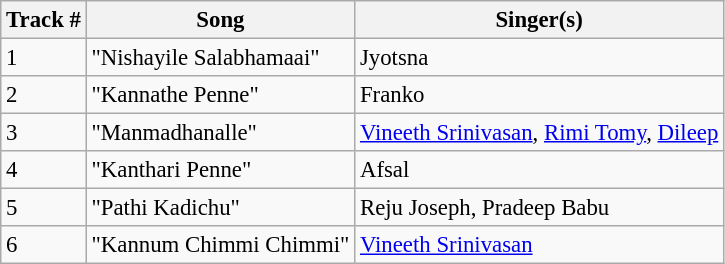<table class="wikitable tracklist" style="font-size:95%;">
<tr>
<th>Track #</th>
<th>Song</th>
<th>Singer(s)</th>
</tr>
<tr>
<td>1</td>
<td>"Nishayile Salabhamaai"</td>
<td>Jyotsna</td>
</tr>
<tr>
<td>2</td>
<td>"Kannathe Penne"</td>
<td>Franko</td>
</tr>
<tr>
<td>3</td>
<td>"Manmadhanalle"</td>
<td><a href='#'>Vineeth Srinivasan</a>, <a href='#'>Rimi Tomy</a>, <a href='#'>Dileep</a></td>
</tr>
<tr>
<td>4</td>
<td>"Kanthari Penne"</td>
<td>Afsal</td>
</tr>
<tr>
<td>5</td>
<td>"Pathi Kadichu"</td>
<td>Reju Joseph, Pradeep Babu</td>
</tr>
<tr>
<td>6</td>
<td>"Kannum Chimmi Chimmi"</td>
<td><a href='#'>Vineeth Srinivasan</a></td>
</tr>
</table>
